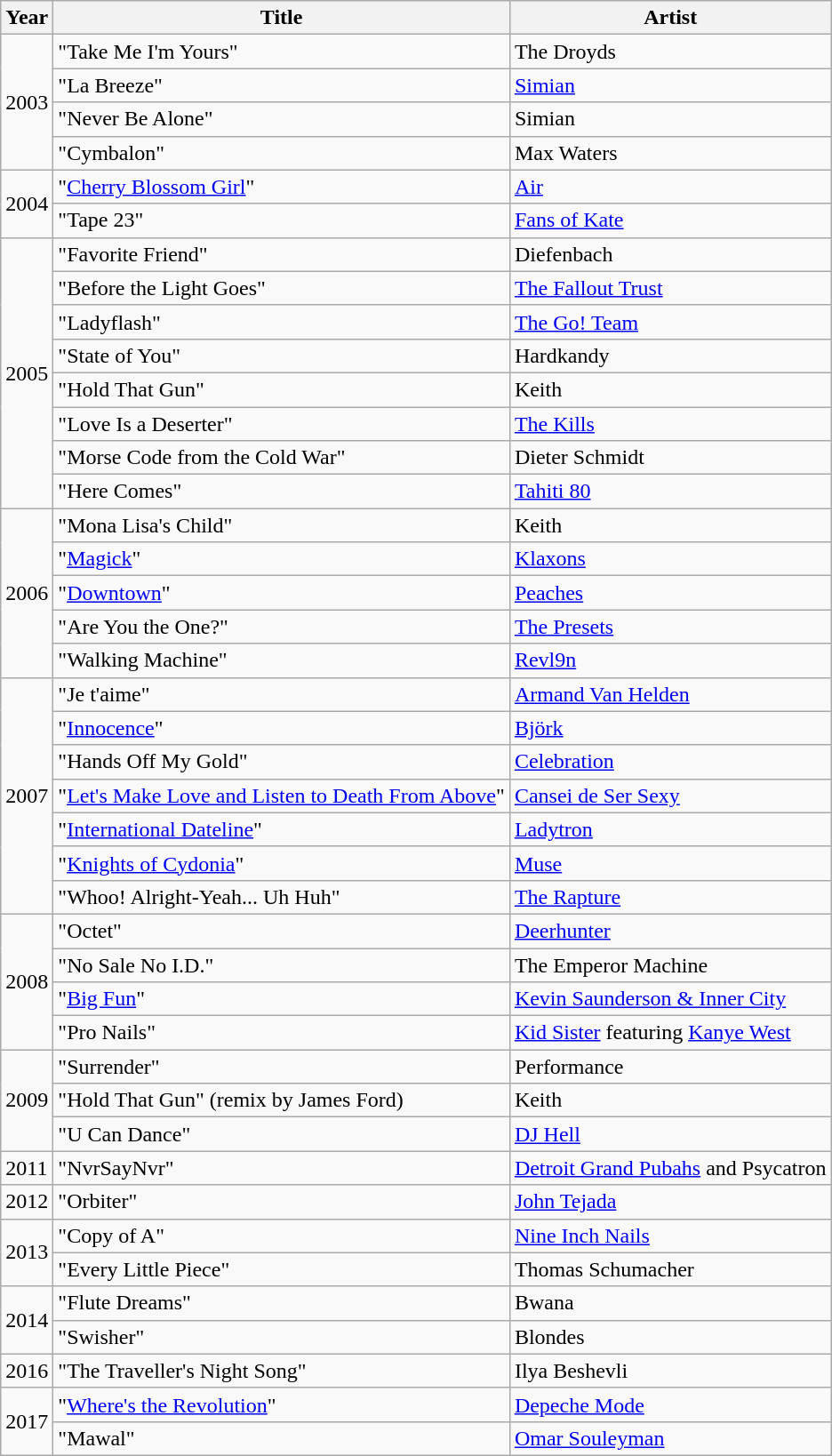<table class="wikitable">
<tr>
<th>Year</th>
<th>Title</th>
<th>Artist</th>
</tr>
<tr>
<td rowspan="4">2003</td>
<td>"Take Me I'm Yours"</td>
<td>The Droyds</td>
</tr>
<tr>
<td>"La Breeze"</td>
<td><a href='#'>Simian</a></td>
</tr>
<tr>
<td>"Never Be Alone"</td>
<td>Simian</td>
</tr>
<tr>
<td>"Cymbalon"</td>
<td>Max Waters</td>
</tr>
<tr>
<td rowspan="2">2004</td>
<td>"<a href='#'>Cherry Blossom Girl</a>"</td>
<td><a href='#'>Air</a></td>
</tr>
<tr>
<td>"Tape 23"</td>
<td><a href='#'>Fans of Kate</a></td>
</tr>
<tr>
<td rowspan="8">2005</td>
<td>"Favorite Friend"</td>
<td>Diefenbach</td>
</tr>
<tr>
<td>"Before the Light Goes"</td>
<td><a href='#'>The Fallout Trust</a></td>
</tr>
<tr>
<td>"Ladyflash"</td>
<td><a href='#'>The Go! Team</a></td>
</tr>
<tr>
<td>"State of You"</td>
<td>Hardkandy</td>
</tr>
<tr>
<td>"Hold That Gun"</td>
<td>Keith</td>
</tr>
<tr>
<td>"Love Is a Deserter"</td>
<td><a href='#'>The Kills</a></td>
</tr>
<tr>
<td>"Morse Code from the Cold War"</td>
<td>Dieter Schmidt</td>
</tr>
<tr>
<td>"Here Comes"</td>
<td><a href='#'>Tahiti 80</a></td>
</tr>
<tr>
<td rowspan="5">2006</td>
<td>"Mona Lisa's Child"</td>
<td>Keith</td>
</tr>
<tr>
<td>"<a href='#'>Magick</a>"</td>
<td><a href='#'>Klaxons</a></td>
</tr>
<tr>
<td>"<a href='#'>Downtown</a>"</td>
<td><a href='#'>Peaches</a></td>
</tr>
<tr>
<td>"Are You the One?"</td>
<td><a href='#'>The Presets</a></td>
</tr>
<tr>
<td>"Walking Machine"</td>
<td><a href='#'>Revl9n</a></td>
</tr>
<tr>
<td rowspan="7">2007</td>
<td>"Je t'aime"</td>
<td><a href='#'>Armand Van Helden</a></td>
</tr>
<tr>
<td>"<a href='#'>Innocence</a>"</td>
<td><a href='#'>Björk</a></td>
</tr>
<tr>
<td>"Hands Off My Gold"</td>
<td><a href='#'>Celebration</a></td>
</tr>
<tr>
<td>"<a href='#'>Let's Make Love and Listen to Death From Above</a>"</td>
<td><a href='#'>Cansei de Ser Sexy</a></td>
</tr>
<tr>
<td>"<a href='#'>International Dateline</a>"</td>
<td><a href='#'>Ladytron</a></td>
</tr>
<tr>
<td>"<a href='#'>Knights of Cydonia</a>"</td>
<td><a href='#'>Muse</a></td>
</tr>
<tr>
<td>"Whoo! Alright-Yeah... Uh Huh"</td>
<td><a href='#'>The Rapture</a></td>
</tr>
<tr>
<td rowspan="4">2008</td>
<td>"Octet"</td>
<td><a href='#'>Deerhunter</a></td>
</tr>
<tr>
<td>"No Sale No I.D."</td>
<td>The Emperor Machine</td>
</tr>
<tr>
<td>"<a href='#'>Big Fun</a>"</td>
<td><a href='#'>Kevin Saunderson & Inner City</a></td>
</tr>
<tr>
<td>"Pro Nails"</td>
<td><a href='#'>Kid Sister</a> featuring <a href='#'>Kanye West</a></td>
</tr>
<tr>
<td rowspan="3">2009</td>
<td>"Surrender"</td>
<td>Performance</td>
</tr>
<tr>
<td>"Hold That Gun" (remix by James Ford)</td>
<td>Keith</td>
</tr>
<tr>
<td>"U Can Dance"</td>
<td><a href='#'>DJ Hell</a></td>
</tr>
<tr>
<td>2011</td>
<td>"NvrSayNvr"</td>
<td><a href='#'>Detroit Grand Pubahs</a> and Psycatron</td>
</tr>
<tr>
<td>2012</td>
<td>"Orbiter"</td>
<td><a href='#'>John Tejada</a></td>
</tr>
<tr>
<td rowspan="2">2013</td>
<td>"Copy of A"</td>
<td><a href='#'>Nine Inch Nails</a></td>
</tr>
<tr>
<td>"Every Little Piece"</td>
<td>Thomas Schumacher</td>
</tr>
<tr>
<td rowspan="2">2014</td>
<td>"Flute Dreams"</td>
<td>Bwana</td>
</tr>
<tr>
<td>"Swisher"</td>
<td>Blondes</td>
</tr>
<tr>
<td>2016</td>
<td>"The Traveller's Night Song"</td>
<td>Ilya Beshevli</td>
</tr>
<tr>
<td rowspan="2">2017</td>
<td>"<a href='#'>Where's the Revolution</a>"</td>
<td><a href='#'>Depeche Mode</a></td>
</tr>
<tr>
<td>"Mawal"</td>
<td><a href='#'>Omar Souleyman</a></td>
</tr>
</table>
